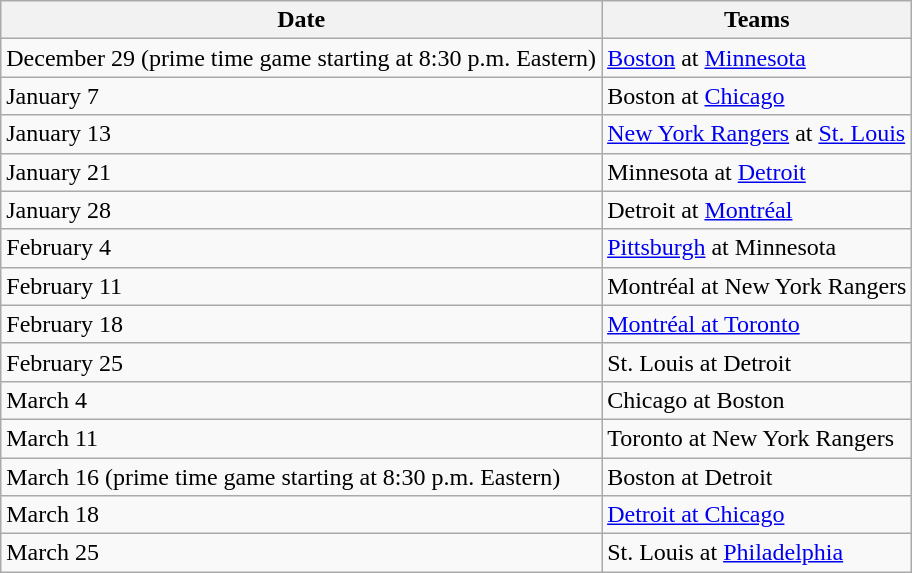<table class="wikitable">
<tr>
<th>Date</th>
<th>Teams</th>
</tr>
<tr>
<td>December 29 (prime time game starting at 8:30 p.m. Eastern)</td>
<td><a href='#'>Boston</a> at <a href='#'>Minnesota</a></td>
</tr>
<tr>
<td>January 7</td>
<td>Boston at <a href='#'>Chicago</a></td>
</tr>
<tr>
<td>January 13</td>
<td><a href='#'>New York Rangers</a> at <a href='#'>St. Louis</a></td>
</tr>
<tr>
<td>January 21</td>
<td>Minnesota at <a href='#'>Detroit</a></td>
</tr>
<tr>
<td>January 28</td>
<td>Detroit at <a href='#'>Montréal</a></td>
</tr>
<tr>
<td>February 4</td>
<td><a href='#'>Pittsburgh</a> at Minnesota</td>
</tr>
<tr>
<td>February 11</td>
<td>Montréal at New York Rangers</td>
</tr>
<tr>
<td>February 18</td>
<td><a href='#'>Montréal at Toronto</a></td>
</tr>
<tr>
<td>February 25</td>
<td>St. Louis at Detroit</td>
</tr>
<tr>
<td>March 4</td>
<td>Chicago at Boston</td>
</tr>
<tr>
<td>March 11</td>
<td>Toronto at New York Rangers</td>
</tr>
<tr>
<td>March 16 (prime time game starting at 8:30 p.m. Eastern)</td>
<td>Boston at Detroit</td>
</tr>
<tr>
<td>March 18</td>
<td><a href='#'>Detroit at Chicago</a></td>
</tr>
<tr>
<td>March 25</td>
<td>St. Louis at <a href='#'>Philadelphia</a></td>
</tr>
</table>
